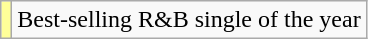<table class="wikitable plainrowheaders" style="font">
<tr>
<td bgcolor=#FFFF99 align=center></td>
<td>Best-selling R&B single of the year</td>
</tr>
</table>
